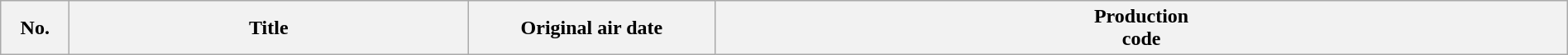<table class="wikitable plainrowheaders" style="width:100%; margin:auto;">
<tr>
<th scope="col" style="width:3em;">No.</th>
<th scope="col">Title </th>
<th scope="col" style="width:12em;">Original air date </th>
<th scope="col">Production<br>code <br>









</th>
</tr>
</table>
